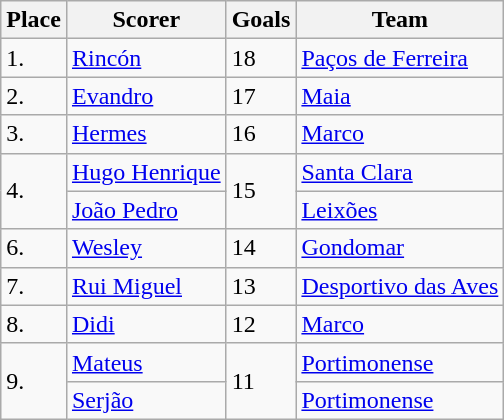<table class="wikitable">
<tr>
<th>Place</th>
<th>Scorer</th>
<th>Goals</th>
<th>Team</th>
</tr>
<tr>
<td>1.</td>
<td> <a href='#'>Rincón</a></td>
<td>18</td>
<td><a href='#'>Paços de Ferreira</a></td>
</tr>
<tr>
<td>2.</td>
<td> <a href='#'>Evandro</a></td>
<td>17</td>
<td><a href='#'>Maia</a></td>
</tr>
<tr>
<td>3.</td>
<td> <a href='#'>Hermes</a></td>
<td>16</td>
<td><a href='#'>Marco</a></td>
</tr>
<tr>
<td rowspan=2>4.</td>
<td> <a href='#'>Hugo Henrique</a></td>
<td rowspan=2>15</td>
<td><a href='#'>Santa Clara</a></td>
</tr>
<tr>
<td> <a href='#'>João Pedro</a></td>
<td><a href='#'>Leixões</a></td>
</tr>
<tr>
<td>6.</td>
<td> <a href='#'>Wesley</a></td>
<td>14</td>
<td><a href='#'>Gondomar</a></td>
</tr>
<tr>
<td>7.</td>
<td> <a href='#'>Rui Miguel</a></td>
<td>13</td>
<td><a href='#'>Desportivo das Aves</a></td>
</tr>
<tr>
<td>8.</td>
<td> <a href='#'>Didi</a></td>
<td>12</td>
<td><a href='#'>Marco</a></td>
</tr>
<tr>
<td rowspan=2>9.</td>
<td> <a href='#'>Mateus</a></td>
<td rowspan=2>11</td>
<td><a href='#'>Portimonense</a></td>
</tr>
<tr>
<td> <a href='#'>Serjão</a></td>
<td><a href='#'>Portimonense</a></td>
</tr>
</table>
